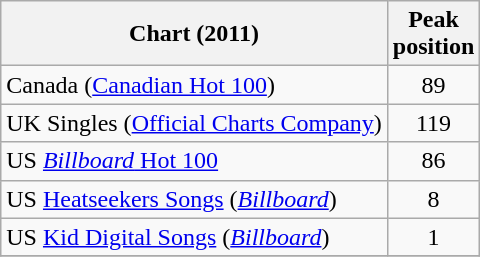<table class="wikitable sortable">
<tr>
<th scope="col">Chart (2011)</th>
<th scope="col">Peak<br>position</th>
</tr>
<tr>
<td>Canada (<a href='#'>Canadian Hot 100</a>)</td>
<td style="text-align:center;">89</td>
</tr>
<tr>
<td>UK Singles (<a href='#'>Official Charts Company</a>)</td>
<td style="text-align:center;">119</td>
</tr>
<tr>
<td>US <a href='#'><em>Billboard</em> Hot 100</a></td>
<td style="text-align:center;">86</td>
</tr>
<tr>
<td>US <a href='#'>Heatseekers Songs</a> (<em><a href='#'>Billboard</a></em>)</td>
<td style="text-align:center;">8</td>
</tr>
<tr>
<td>US <a href='#'>Kid Digital Songs</a> (<em><a href='#'>Billboard</a></em>)</td>
<td style="text-align:center;">1</td>
</tr>
<tr>
</tr>
</table>
